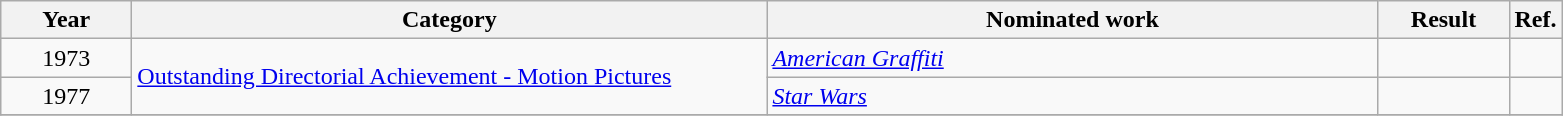<table class=wikitable>
<tr>
<th scope="col" style="width:5em;">Year</th>
<th scope="col" style="width:26em;">Category</th>
<th scope="col" style="width:25em;">Nominated work</th>
<th scope="col" style="width:5em;">Result</th>
<th>Ref.</th>
</tr>
<tr>
<td style="text-align:center;">1973</td>
<td rowspan=2><a href='#'>Outstanding Directorial Achievement - Motion Pictures</a></td>
<td><em><a href='#'>American Graffiti</a></em></td>
<td></td>
<td style="text-align:center;"></td>
</tr>
<tr>
<td style="text-align:center;">1977</td>
<td><em><a href='#'>Star Wars</a></em></td>
<td></td>
<td style="text-align:center;"></td>
</tr>
<tr>
</tr>
</table>
